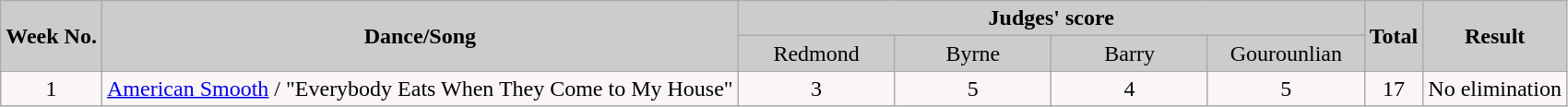<table class="wikitable collapsible">
<tr>
<th rowspan="2" style="background:#ccc; text-align:Center;"><strong>Week No.</strong></th>
<th rowspan="2" style="background:#ccc; text-align:Center;"><strong>Dance/Song</strong></th>
<th colspan="4" style="background:#ccc; text-align:Center;"><strong>Judges' score</strong></th>
<th rowspan="2" style="background:#ccc; text-align:Center;"><strong>Total</strong></th>
<th rowspan="2" style="background:#ccc; text-align:Center;"><strong>Result</strong></th>
</tr>
<tr style="text-align:center; background:#ccc;">
<td style="width:10%; ">Redmond</td>
<td style="width:10%; ">Byrne</td>
<td style="width:10%; ">Barry</td>
<td style="width:10%; ">Gourounlian</td>
</tr>
<tr style="text-align:center; background:#faf6f6;">
<td>1</td>
<td><a href='#'>American Smooth</a> / "Everybody Eats When They Come to My House"</td>
<td>3</td>
<td>5</td>
<td>4</td>
<td>5</td>
<td>17</td>
<td>No elimination</td>
</tr>
</table>
